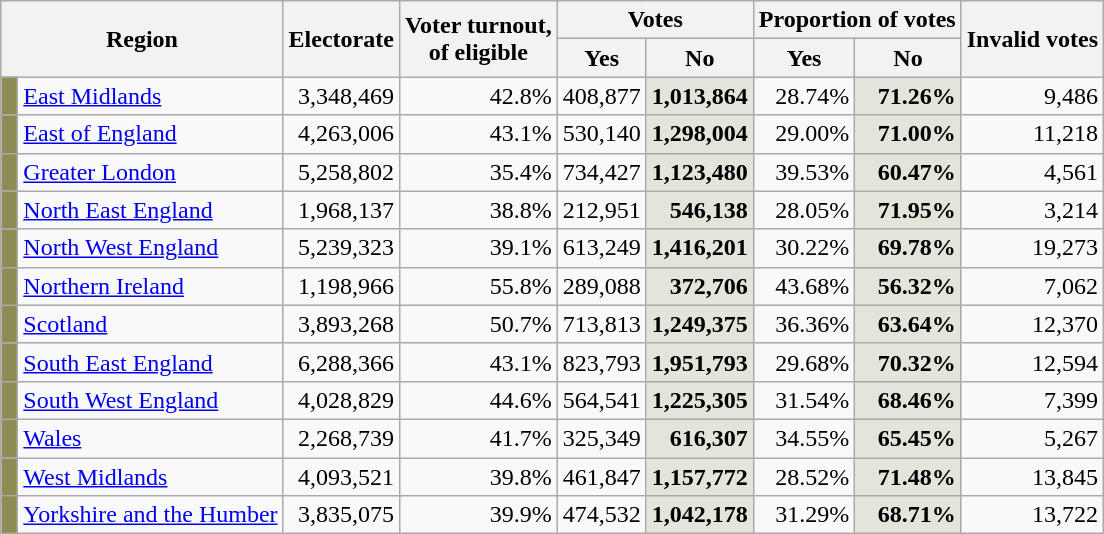<table class="wikitable sortable">
<tr>
<th rowspan=2 colspan=2>Region</th>
<th rowspan=2>Electorate</th>
<th rowspan=2>Voter turnout, <br>of eligible</th>
<th colspan=2>Votes</th>
<th colspan=2>Proportion of votes</th>
<th rowspan=2 colspan=2>Invalid votes</th>
</tr>
<tr>
<th>Yes</th>
<th>No</th>
<th>Yes</th>
<th>No</th>
</tr>
<tr>
<td style="text-align: right; background:#8C8C53"> </td>
<td><a href='#'>East Midlands</a></td>
<td style="text-align: right;">3,348,469</td>
<td style="text-align: right;">42.8%</td>
<td style="text-align: right;">408,877</td>
<td style="text-align: right; background:#E3E4DA;"><strong>1,013,864</strong></td>
<td style="text-align: right;">28.74%</td>
<td style="text-align: right; background:#E3E4DA;"><strong>71.26%</strong></td>
<td style="text-align: right;">9,486</td>
</tr>
<tr>
<td style="text-align: right; background:#8C8C53;"> </td>
<td><a href='#'>East of England</a></td>
<td style="text-align: right;">4,263,006</td>
<td style="text-align: right;">43.1%</td>
<td style="text-align: right;">530,140</td>
<td style="text-align: right; background:#E3E4DA;"><strong>1,298,004</strong></td>
<td style="text-align: right;">29.00%</td>
<td style="text-align: right; background:#E3E4DA;"><strong>71.00%</strong></td>
<td style="text-align: right;">11,218</td>
</tr>
<tr>
<td style="text-align: right; background:#8C8C53"> </td>
<td><a href='#'>Greater London</a></td>
<td style="text-align: right;">5,258,802</td>
<td style="text-align: right;">35.4%</td>
<td style="text-align: right;">734,427</td>
<td style="text-align: right; background:#E3E4DA;"><strong>1,123,480</strong></td>
<td style="text-align: right;">39.53%</td>
<td style="text-align: right; background:#E3E4DA;"><strong>60.47%</strong></td>
<td style="text-align: right;">4,561</td>
</tr>
<tr>
<td style="text-align: right; background:#8C8C53"> </td>
<td><a href='#'>North East England</a></td>
<td style="text-align: right;">1,968,137</td>
<td style="text-align: right;">38.8%</td>
<td style="text-align: right;">212,951</td>
<td style="text-align: right; background:#E3E4DA;"><strong>546,138</strong></td>
<td style="text-align: right;">28.05%</td>
<td style="text-align: right; background:#E3E4DA;"><strong>71.95%</strong></td>
<td style="text-align: right;">3,214</td>
</tr>
<tr>
<td style="text-align: right; background:#8C8C53"> </td>
<td><a href='#'>North West England</a></td>
<td style="text-align: right;">5,239,323</td>
<td style="text-align: right;">39.1%</td>
<td style="text-align: right;">613,249</td>
<td style="text-align: right; background:#E3E4DA;"><strong>1,416,201</strong></td>
<td style="text-align: right;">30.22%</td>
<td style="text-align: right; background:#E3E4DA;"><strong>69.78%</strong></td>
<td style="text-align: right;">19,273</td>
</tr>
<tr>
<td style="text-align: right; background:#8C8C53"> </td>
<td><a href='#'>Northern Ireland</a></td>
<td style="text-align: right;">1,198,966</td>
<td style="text-align: right;">55.8%</td>
<td style="text-align: right;">289,088</td>
<td style="text-align: right; background:#E3E4DA;"><strong>372,706</strong></td>
<td style="text-align: right;">43.68%</td>
<td style="text-align: right; background:#E3E4DA;"><strong>56.32%</strong></td>
<td style="text-align: right;">7,062</td>
</tr>
<tr>
<td style="text-align: right; background:#8C8C53"> </td>
<td><a href='#'>Scotland</a></td>
<td style="text-align: right;">3,893,268</td>
<td style="text-align: right;">50.7%</td>
<td style="text-align: right;">713,813</td>
<td style="text-align: right; background:#E3E4DA;"><strong>1,249,375</strong></td>
<td style="text-align: right;">36.36%</td>
<td style="text-align: right; background:#E3E4DA;"><strong>63.64%</strong></td>
<td style="text-align: right;">12,370</td>
</tr>
<tr>
<td style="text-align: right; background:#8C8C53"> </td>
<td><a href='#'>South East England</a></td>
<td style="text-align: right;">6,288,366</td>
<td style="text-align: right;">43.1%</td>
<td style="text-align: right;">823,793</td>
<td style="text-align: right; background:#E3E4DA;"><strong>1,951,793</strong></td>
<td style="text-align: right;">29.68%</td>
<td style="text-align: right; background:#E3E4DA;"><strong>70.32%</strong></td>
<td style="text-align: right;">12,594</td>
</tr>
<tr>
<td style="text-align: right; background:#8C8C53"> </td>
<td><a href='#'>South West England</a></td>
<td style="text-align: right;">4,028,829</td>
<td style="text-align: right;">44.6%</td>
<td style="text-align: right;">564,541</td>
<td style="text-align: right; background:#E3E4DA;"><strong>1,225,305</strong></td>
<td style="text-align: right;">31.54%</td>
<td style="text-align: right; background:#E3E4DA;"><strong>68.46%</strong></td>
<td style="text-align: right;">7,399</td>
</tr>
<tr>
<td style="text-align: right; background:#8C8C53"> </td>
<td><a href='#'>Wales</a></td>
<td style="text-align: right;">2,268,739</td>
<td style="text-align: right;">41.7%</td>
<td style="text-align: right;">325,349</td>
<td style="text-align: right; background:#E3E4DA;"><strong>616,307</strong></td>
<td style="text-align: right;">34.55%</td>
<td style="text-align: right; background:#E3E4DA;"><strong>65.45%</strong></td>
<td style="text-align: right;">5,267</td>
</tr>
<tr>
<td style="text-align: right; background:#8C8C53"> </td>
<td><a href='#'>West Midlands</a></td>
<td style="text-align: right;">4,093,521</td>
<td style="text-align: right;">39.8%</td>
<td style="text-align: right;">461,847</td>
<td style="text-align: right; background:#E3E4DA;"><strong>1,157,772</strong></td>
<td style="text-align: right;">28.52%</td>
<td style="text-align: right; background:#E3E4DA"><strong>71.48%</strong></td>
<td style="text-align: right;">13,845</td>
</tr>
<tr>
<td style="text-align: right; background:#8C8C53"> </td>
<td><a href='#'>Yorkshire and the Humber</a></td>
<td style="text-align: right;">3,835,075</td>
<td style="text-align: right;">39.9%</td>
<td style="text-align: right;">474,532</td>
<td style="text-align: right; background:#E3E4DA;"><strong>1,042,178</strong></td>
<td style="text-align: right;">31.29%</td>
<td style="text-align: right; background:#E3E4DA;"><strong>68.71%</strong></td>
<td style="text-align: right;">13,722</td>
</tr>
</table>
